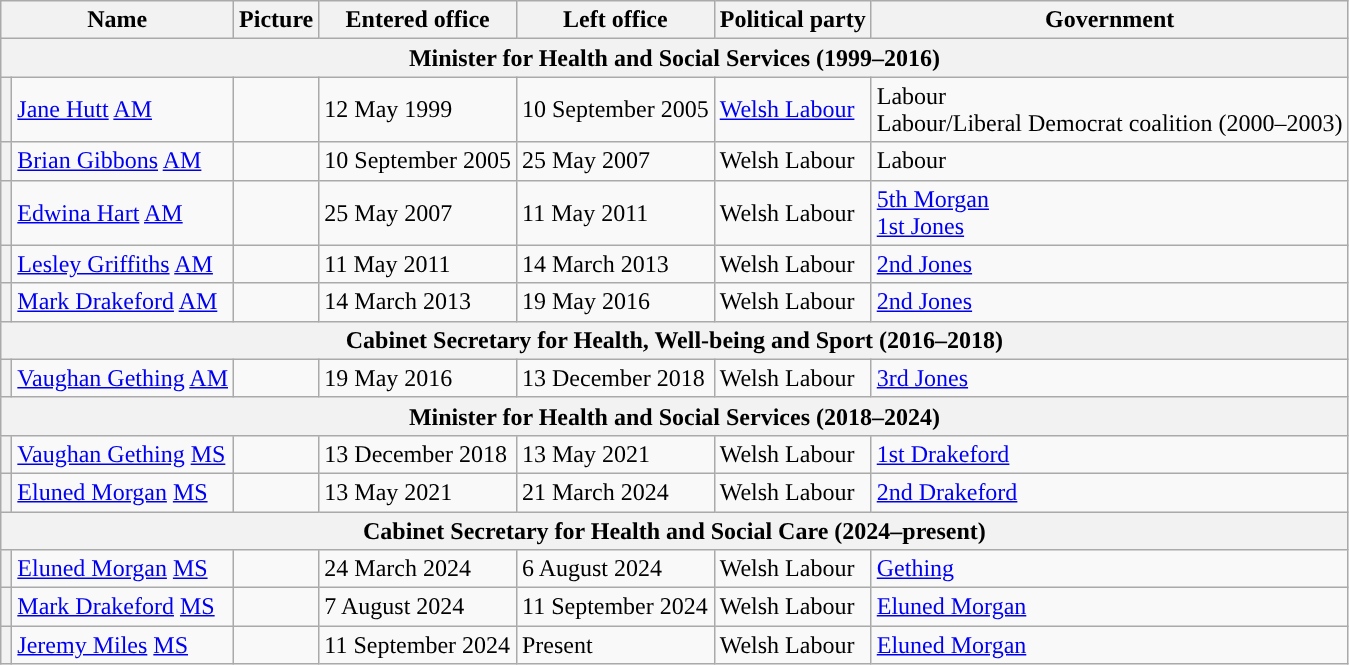<table class="wikitable">
<tr>
<th colspan=2>Name</th>
<th>Picture</th>
<th>Entered office</th>
<th>Left office</th>
<th>Political party</th>
<th>Government</th>
</tr>
<tr>
<th colspan=7>Minister for Health and Social Services (1999–2016)</th>
</tr>
<tr>
<th style="background-color:"></th>
<td><a href='#'>Jane Hutt</a> <a href='#'>AM</a></td>
<td></td>
<td>12 May 1999</td>
<td>10 September 2005</td>
<td><a href='#'>Welsh Labour</a></td>
<td>Labour<br>Labour/Liberal Democrat coalition (2000–2003)</td>
</tr>
<tr>
<th style="background-color:"></th>
<td><a href='#'>Brian Gibbons</a> <a href='#'>AM</a></td>
<td></td>
<td>10 September 2005</td>
<td>25 May 2007</td>
<td>Welsh Labour</td>
<td>Labour</td>
</tr>
<tr>
<th style="background-color:"></th>
<td><a href='#'>Edwina Hart</a> <a href='#'>AM</a></td>
<td></td>
<td>25 May 2007</td>
<td>11 May 2011</td>
<td>Welsh Labour</td>
<td><a href='#'>5th Morgan</a><br><a href='#'>1st Jones</a></td>
</tr>
<tr>
<th style="background-color:"></th>
<td><a href='#'>Lesley Griffiths</a> <a href='#'>AM</a></td>
<td></td>
<td>11 May 2011</td>
<td>14 March 2013</td>
<td>Welsh Labour</td>
<td><a href='#'>2nd Jones</a></td>
</tr>
<tr>
<th style="background-color:"></th>
<td><a href='#'>Mark Drakeford</a> <a href='#'>AM</a></td>
<td></td>
<td>14 March 2013</td>
<td>19 May 2016</td>
<td>Welsh Labour</td>
<td><a href='#'>2nd Jones</a></td>
</tr>
<tr>
<th colspan=7>Cabinet Secretary for Health, Well-being and Sport (2016–2018)</th>
</tr>
<tr>
<th style="background-color:"></th>
<td><a href='#'>Vaughan Gething</a> <a href='#'>AM</a></td>
<td></td>
<td>19 May 2016</td>
<td>13 December 2018</td>
<td>Welsh Labour</td>
<td><a href='#'>3rd Jones</a></td>
</tr>
<tr>
<th colspan=7>Minister for Health and Social Services (2018–2024)</th>
</tr>
<tr>
<th style="background-color:"></th>
<td><a href='#'>Vaughan Gething</a> <a href='#'>MS</a></td>
<td></td>
<td>13 December 2018</td>
<td>13 May 2021</td>
<td>Welsh Labour</td>
<td><a href='#'>1st Drakeford</a></td>
</tr>
<tr>
<th style="background-color:"></th>
<td><a href='#'>Eluned Morgan</a> <a href='#'>MS</a></td>
<td></td>
<td>13 May 2021</td>
<td>21 March 2024</td>
<td>Welsh Labour</td>
<td><a href='#'>2nd Drakeford</a></td>
</tr>
<tr>
<th colspan=7>Cabinet Secretary for Health and Social Care (2024–present)</th>
</tr>
<tr>
<th style="background-color:"></th>
<td><a href='#'>Eluned Morgan</a> <a href='#'>MS</a></td>
<td></td>
<td>24 March 2024</td>
<td>6 August 2024</td>
<td>Welsh Labour</td>
<td><a href='#'>Gething</a></td>
</tr>
<tr>
<th style="background-color:"></th>
<td><a href='#'>Mark Drakeford</a> <a href='#'>MS</a></td>
<td></td>
<td>7 August 2024</td>
<td>11 September 2024</td>
<td>Welsh Labour</td>
<td><a href='#'>Eluned Morgan</a></td>
</tr>
<tr>
<th style="background-color:"></th>
<td><a href='#'>Jeremy Miles</a> <a href='#'>MS</a></td>
<td></td>
<td>11 September 2024</td>
<td>Present</td>
<td>Welsh Labour</td>
<td><a href='#'>Eluned Morgan</a></td>
</tr>
</table>
